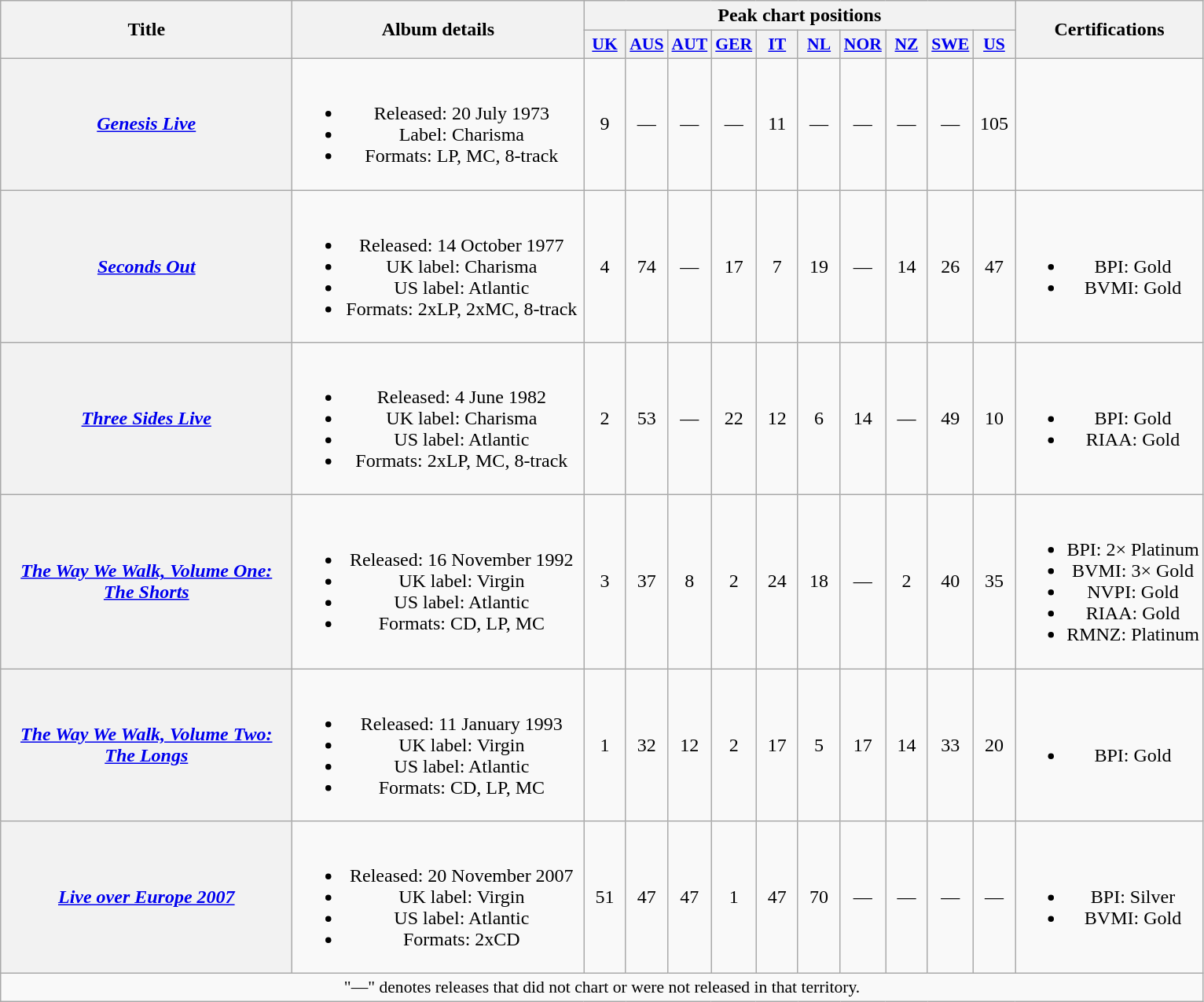<table class="wikitable plainrowheaders" style="text-align:center;">
<tr>
<th rowspan="2" scope="col" style="width:15em;">Title</th>
<th rowspan="2" scope="col" style="width:15em;">Album details</th>
<th colspan="10">Peak chart positions</th>
<th rowspan="2">Certifications</th>
</tr>
<tr>
<th scope="col" style="width:2em;font-size:90%;"><a href='#'>UK</a><br></th>
<th scope="col" style="width:2em;font-size:90%;"><a href='#'>AUS</a><br></th>
<th scope="col" style="width:2em;font-size:90%;"><a href='#'>AUT</a><br></th>
<th scope="col" style="width:2em;font-size:90%;"><a href='#'>GER</a><br></th>
<th scope="col" style="width:2em;font-size:90%;"><a href='#'>IT</a><br></th>
<th scope="col" style="width:2em;font-size:90%;"><a href='#'>NL</a><br></th>
<th scope="col" style="width:2em;font-size:90%;"><a href='#'>NOR</a><br></th>
<th scope="col" style="width:2em;font-size:90%;"><a href='#'>NZ</a><br></th>
<th scope="col" style="width:2em;font-size:90%;"><a href='#'>SWE</a><br></th>
<th scope="col" style="width:2em;font-size:90%;"><a href='#'>US</a><br></th>
</tr>
<tr>
<th scope="row"><em><a href='#'>Genesis Live</a></em></th>
<td><br><ul><li>Released: 20 July 1973</li><li>Label: Charisma</li><li>Formats: LP, MC, 8-track</li></ul></td>
<td>9</td>
<td>—</td>
<td>—</td>
<td>—</td>
<td>11</td>
<td>—</td>
<td>—</td>
<td>—</td>
<td>—</td>
<td>105</td>
<td></td>
</tr>
<tr>
<th scope="row"><em><a href='#'>Seconds Out</a></em></th>
<td><br><ul><li>Released: 14 October 1977</li><li>UK label: Charisma</li><li>US label: Atlantic</li><li>Formats: 2xLP, 2xMC, 8-track</li></ul></td>
<td>4</td>
<td>74</td>
<td>—</td>
<td>17</td>
<td>7</td>
<td>19</td>
<td>—</td>
<td>14</td>
<td>26</td>
<td>47</td>
<td><br><ul><li>BPI: Gold</li><li>BVMI: Gold</li></ul></td>
</tr>
<tr>
<th scope="row"><em><a href='#'>Three Sides Live</a></em></th>
<td><br><ul><li>Released: 4 June 1982</li><li>UK label: Charisma</li><li>US label: Atlantic</li><li>Formats: 2xLP, MC, 8-track</li></ul></td>
<td>2</td>
<td>53</td>
<td>—</td>
<td>22</td>
<td>12</td>
<td>6</td>
<td>14</td>
<td>—</td>
<td>49</td>
<td>10</td>
<td><br><ul><li>BPI: Gold</li><li>RIAA: Gold</li></ul></td>
</tr>
<tr>
<th scope="row"><em><a href='#'>The Way We Walk, Volume One: The Shorts</a></em></th>
<td><br><ul><li>Released: 16 November 1992</li><li>UK label: Virgin</li><li>US label: Atlantic</li><li>Formats: CD, LP, MC</li></ul></td>
<td>3</td>
<td>37</td>
<td>8</td>
<td>2</td>
<td>24</td>
<td>18</td>
<td>—</td>
<td>2</td>
<td>40</td>
<td>35</td>
<td><br><ul><li>BPI: 2× Platinum</li><li>BVMI: 3× Gold</li><li>NVPI: Gold</li><li>RIAA: Gold</li><li>RMNZ: Platinum</li></ul></td>
</tr>
<tr>
<th scope="row"><em><a href='#'>The Way We Walk, Volume Two: The Longs</a></em></th>
<td><br><ul><li>Released: 11 January 1993</li><li>UK label: Virgin</li><li>US label: Atlantic</li><li>Formats: CD, LP, MC</li></ul></td>
<td>1</td>
<td>32</td>
<td>12</td>
<td>2</td>
<td>17</td>
<td>5</td>
<td>17</td>
<td>14</td>
<td>33</td>
<td>20</td>
<td><br><ul><li>BPI: Gold</li></ul></td>
</tr>
<tr>
<th scope="row"><em><a href='#'>Live over Europe 2007</a></em></th>
<td><br><ul><li>Released: 20 November 2007</li><li>UK label: Virgin</li><li>US label: Atlantic</li><li>Formats: 2xCD</li></ul></td>
<td>51</td>
<td>47</td>
<td>47</td>
<td>1</td>
<td>47</td>
<td>70</td>
<td>—</td>
<td>—</td>
<td>—</td>
<td>—</td>
<td><br><ul><li>BPI: Silver</li><li>BVMI: Gold</li></ul></td>
</tr>
<tr>
<td colspan="13" style="font-size:90%">"—" denotes releases that did not chart or were not released in that territory.</td>
</tr>
</table>
